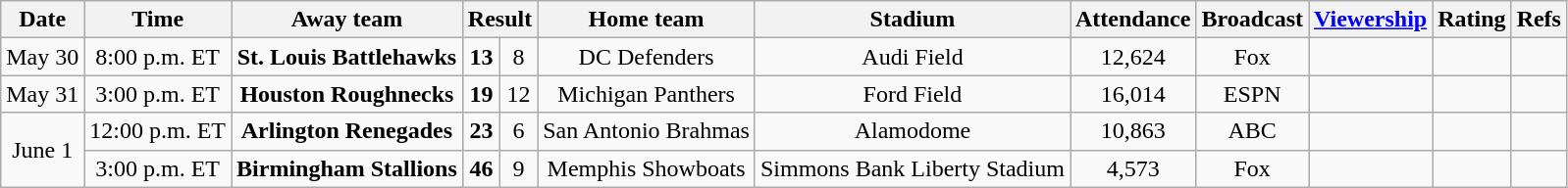<table class="wikitable" style="text-align:center;">
<tr>
<th>Date</th>
<th>Time<br></th>
<th>Away team</th>
<th colspan="2">Result<br></th>
<th>Home team</th>
<th>Stadium</th>
<th>Attendance</th>
<th>Broadcast</th>
<th><a href='#'>Viewership</a><br></th>
<th>Rating<br></th>
<th>Refs</th>
</tr>
<tr>
<td>May 30</td>
<td>8:00 p.m. ET</td>
<td><strong>St. Louis Battlehawks</strong></td>
<td><strong>13</strong></td>
<td>8</td>
<td>DC Defenders</td>
<td>Audi Field</td>
<td>12,624</td>
<td>Fox</td>
<td></td>
<td></td>
<td></td>
</tr>
<tr>
<td>May 31</td>
<td>3:00 p.m. ET</td>
<td><strong>Houston Roughnecks</strong></td>
<td><strong>19</strong></td>
<td>12</td>
<td>Michigan Panthers</td>
<td>Ford Field</td>
<td>16,014</td>
<td>ESPN</td>
<td></td>
<td></td>
<td></td>
</tr>
<tr>
<td rowspan=2>June 1</td>
<td>12:00 p.m. ET</td>
<td><strong>Arlington Renegades</strong></td>
<td><strong>23</strong></td>
<td>6</td>
<td>San Antonio Brahmas</td>
<td>Alamodome</td>
<td>10,863</td>
<td>ABC</td>
<td></td>
<td></td>
<td></td>
</tr>
<tr>
<td>3:00 p.m. ET</td>
<td><strong>Birmingham Stallions</strong></td>
<td><strong>46</strong></td>
<td>9</td>
<td>Memphis Showboats</td>
<td>Simmons Bank Liberty Stadium</td>
<td>4,573</td>
<td>Fox</td>
<td></td>
<td></td>
<td></td>
</tr>
</table>
